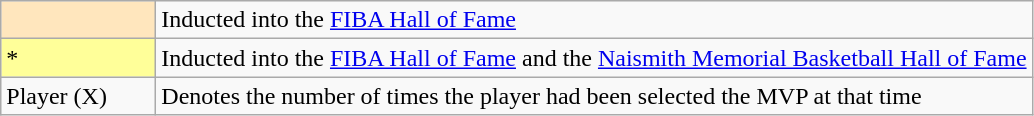<table class="wikitable">
<tr>
<td style="background-color:#FFE6BD; border:1px solid #aaaaaa; width:6em"></td>
<td>Inducted into the <a href='#'>FIBA Hall of Fame</a></td>
</tr>
<tr>
<td style="background-color:#FFFF99; border:1px solid #aaaaaa; width:6em">*</td>
<td>Inducted into the <a href='#'>FIBA Hall of Fame</a> and the <a href='#'>Naismith Memorial Basketball Hall of Fame</a></td>
</tr>
<tr>
<td>Player (X)</td>
<td>Denotes the number of times the player had been selected the MVP at that time</td>
</tr>
</table>
